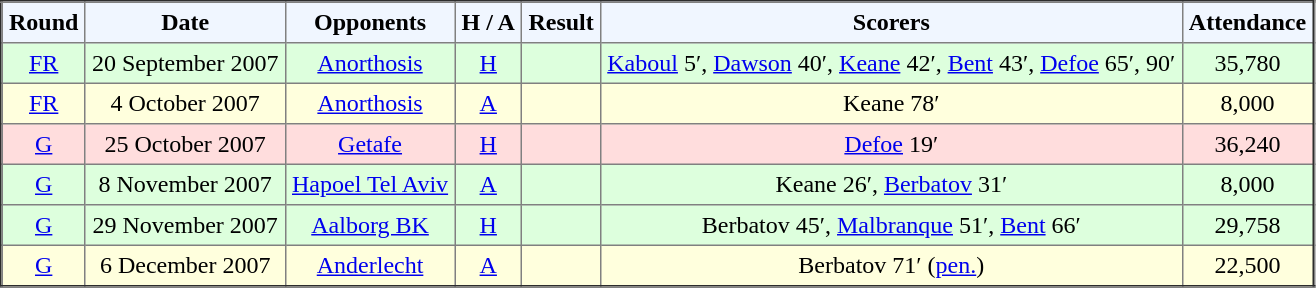<table border="2" cellpadding="4" style="border-collapse:collapse; text-align:center;">
<tr style="background:#f0f6ff;">
<th>Round</th>
<th>Date</th>
<th>Opponents</th>
<th>H / A</th>
<th>Result</th>
<th>Scorers</th>
<th>Attendance</th>
</tr>
<tr style="background:#dfd;">
<td><a href='#'>FR</a></td>
<td>20 September 2007</td>
<td><a href='#'>Anorthosis</a></td>
<td><a href='#'>H</a></td>
<td></td>
<td><a href='#'>Kaboul</a> 5′, <a href='#'>Dawson</a> 40′, <a href='#'>Keane</a> 42′, <a href='#'>Bent</a> 43′, <a href='#'>Defoe</a> 65′, 90′</td>
<td>35,780</td>
</tr>
<tr style="background:#ffd;">
<td><a href='#'>FR</a></td>
<td>4 October 2007</td>
<td><a href='#'>Anorthosis</a></td>
<td><a href='#'>A</a></td>
<td></td>
<td>Keane 78′</td>
<td>8,000</td>
</tr>
<tr style="background:#fdd;">
<td><a href='#'>G</a></td>
<td>25 October 2007</td>
<td><a href='#'>Getafe</a></td>
<td><a href='#'>H</a></td>
<td></td>
<td><a href='#'>Defoe</a> 19′</td>
<td>36,240</td>
</tr>
<tr style="background:#dfd;">
<td><a href='#'>G</a></td>
<td>8 November 2007</td>
<td><a href='#'>Hapoel Tel Aviv</a></td>
<td><a href='#'>A</a></td>
<td></td>
<td>Keane 26′, <a href='#'>Berbatov</a> 31′</td>
<td>8,000</td>
</tr>
<tr style="background:#dfd;">
<td><a href='#'>G</a></td>
<td>29 November 2007</td>
<td><a href='#'>Aalborg BK</a></td>
<td><a href='#'>H</a></td>
<td></td>
<td>Berbatov 45′, <a href='#'>Malbranque</a> 51′, <a href='#'>Bent</a> 66′</td>
<td>29,758</td>
</tr>
<tr style="background:#ffd;">
<td><a href='#'>G</a></td>
<td>6 December 2007</td>
<td><a href='#'>Anderlecht</a></td>
<td><a href='#'>A</a></td>
<td></td>
<td>Berbatov 71′ (<a href='#'>pen.</a>)</td>
<td>22,500</td>
</tr>
</table>
